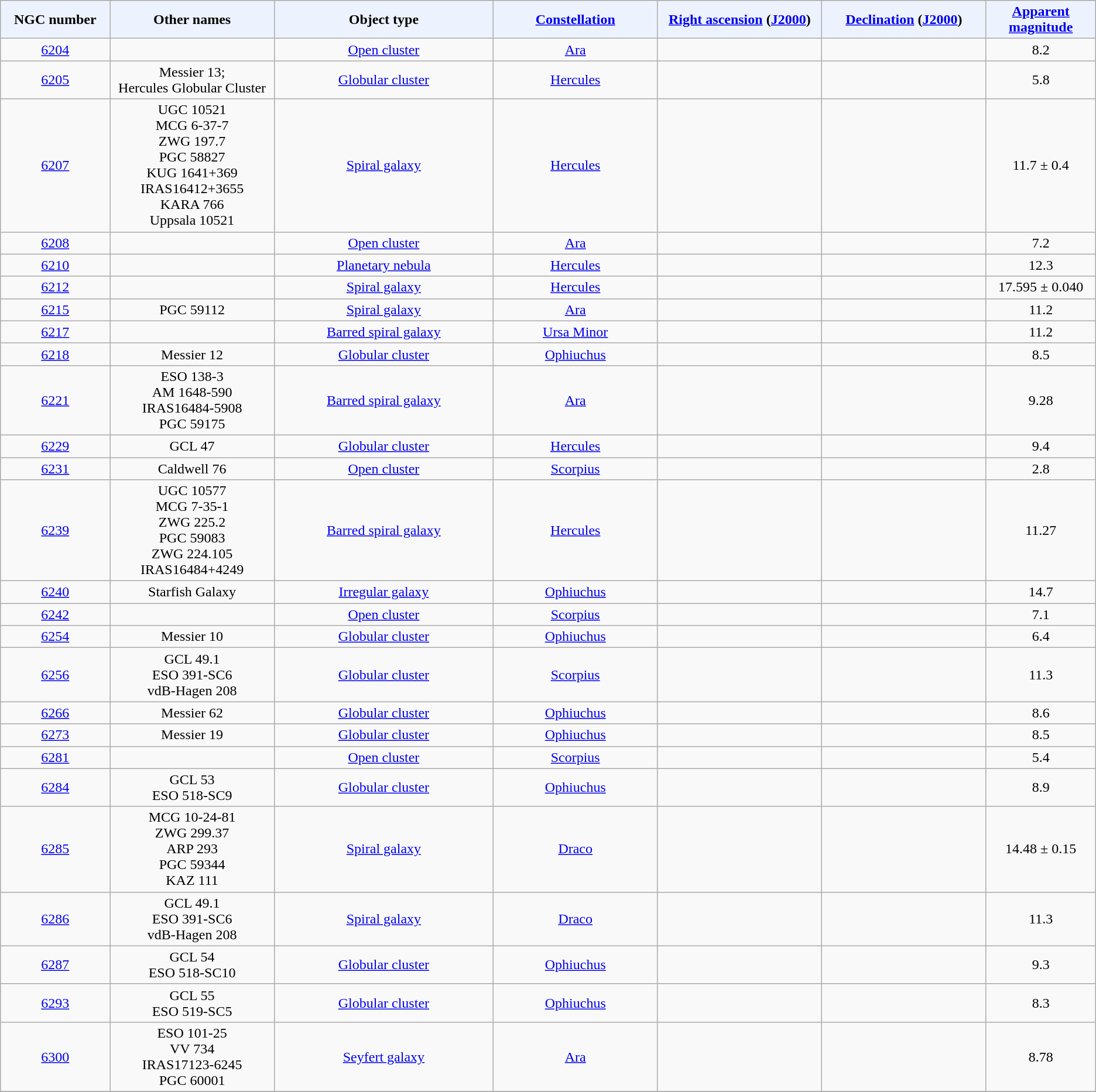<table class="wikitable sortable sticky-header sort-under" style="text-align: center;">
<tr>
<th style="background-color:#edf3fe; width: 10%;">NGC number</th>
<th style="background-color:#edf3fe; width: 15%;">Other names</th>
<th style="background-color:#edf3fe; width: 20%;">Object type</th>
<th style="background-color:#edf3fe; width: 15%;"><a href='#'>Constellation</a></th>
<th style="background-color:#edf3fe; width: 15%;"><a href='#'>Right ascension</a> (<a href='#'>J2000</a>)</th>
<th style="background-color:#edf3fe; width: 15%;"><a href='#'>Declination</a> (<a href='#'>J2000</a>)</th>
<th style="background-color:#edf3fe; width: 10%;"><a href='#'>Apparent magnitude</a></th>
</tr>
<tr>
<td><a href='#'>6204</a></td>
<td></td>
<td><a href='#'>Open cluster</a></td>
<td><a href='#'>Ara</a></td>
<td></td>
<td></td>
<td>8.2</td>
</tr>
<tr>
<td><a href='#'>6205</a></td>
<td>Messier 13;<br>Hercules Globular Cluster</td>
<td><a href='#'>Globular cluster</a></td>
<td><a href='#'>Hercules</a></td>
<td></td>
<td></td>
<td>5.8</td>
</tr>
<tr>
<td><a href='#'>6207</a></td>
<td>UGC 10521 <br> MCG 6-37-7 <br> ZWG 197.7<br> PGC 58827 <br> KUG 1641+369 <br> IRAS16412+3655 <br> KARA 766 <br> Uppsala 10521</td>
<td><a href='#'>Spiral galaxy</a></td>
<td><a href='#'>Hercules</a></td>
<td></td>
<td></td>
<td>11.7 ± 0.4</td>
</tr>
<tr>
<td><a href='#'>6208</a></td>
<td></td>
<td><a href='#'>Open cluster</a></td>
<td><a href='#'>Ara</a></td>
<td></td>
<td></td>
<td>7.2</td>
</tr>
<tr>
<td><a href='#'>6210</a></td>
<td></td>
<td><a href='#'>Planetary nebula</a></td>
<td><a href='#'>Hercules</a></td>
<td></td>
<td></td>
<td>12.3</td>
</tr>
<tr>
<td><a href='#'>6212</a></td>
<td></td>
<td><a href='#'>Spiral galaxy</a></td>
<td><a href='#'>Hercules</a></td>
<td></td>
<td></td>
<td>17.595 ± 0.040</td>
</tr>
<tr>
<td><a href='#'>6215</a></td>
<td>PGC 59112</td>
<td><a href='#'>Spiral galaxy</a></td>
<td><a href='#'>Ara</a></td>
<td></td>
<td></td>
<td>11.2</td>
</tr>
<tr>
<td><a href='#'>6217</a></td>
<td></td>
<td><a href='#'>Barred spiral galaxy</a></td>
<td><a href='#'>Ursa Minor</a></td>
<td></td>
<td></td>
<td>11.2</td>
</tr>
<tr>
<td><a href='#'>6218</a></td>
<td>Messier 12</td>
<td><a href='#'>Globular cluster</a></td>
<td><a href='#'>Ophiuchus</a></td>
<td></td>
<td></td>
<td>8.5</td>
</tr>
<tr>
<td><a href='#'>6221</a></td>
<td>ESO 138-3 <br> AM 1648-590 <br> IRAS16484-5908 <br> PGC 59175</td>
<td><a href='#'>Barred spiral galaxy</a></td>
<td><a href='#'>Ara</a></td>
<td></td>
<td></td>
<td>9.28</td>
</tr>
<tr>
<td><a href='#'>6229</a></td>
<td>GCL 47</td>
<td><a href='#'>Globular cluster</a></td>
<td><a href='#'>Hercules</a></td>
<td></td>
<td></td>
<td>9.4</td>
</tr>
<tr>
<td><a href='#'>6231</a></td>
<td>Caldwell 76</td>
<td><a href='#'>Open cluster</a></td>
<td><a href='#'>Scorpius</a></td>
<td></td>
<td></td>
<td>2.8</td>
</tr>
<tr>
<td><a href='#'>6239</a></td>
<td>UGC 10577 <br> MCG 7-35-1 <br> ZWG 225.2 <br> PGC 59083 <br> ZWG 224.105 <br> IRAS16484+4249</td>
<td><a href='#'>Barred spiral galaxy</a></td>
<td><a href='#'>Hercules</a></td>
<td></td>
<td></td>
<td>11.27</td>
</tr>
<tr>
<td><a href='#'>6240</a></td>
<td>Starfish Galaxy</td>
<td><a href='#'>Irregular galaxy</a></td>
<td><a href='#'>Ophiuchus</a></td>
<td></td>
<td></td>
<td>14.7</td>
</tr>
<tr>
<td><a href='#'>6242</a></td>
<td></td>
<td><a href='#'>Open cluster</a></td>
<td><a href='#'>Scorpius</a></td>
<td></td>
<td></td>
<td>7.1</td>
</tr>
<tr>
<td><a href='#'>6254</a></td>
<td>Messier 10</td>
<td><a href='#'>Globular cluster</a></td>
<td><a href='#'>Ophiuchus</a></td>
<td></td>
<td></td>
<td>6.4</td>
</tr>
<tr>
<td><a href='#'>6256</a></td>
<td>GCL 49.1<br> ESO 391-SC6<br> vdB-Hagen 208</td>
<td><a href='#'>Globular cluster</a></td>
<td><a href='#'>Scorpius</a></td>
<td></td>
<td></td>
<td>11.3</td>
</tr>
<tr>
<td><a href='#'>6266</a></td>
<td>Messier 62</td>
<td><a href='#'>Globular cluster</a></td>
<td><a href='#'>Ophiuchus</a></td>
<td></td>
<td></td>
<td>8.6</td>
</tr>
<tr>
<td><a href='#'>6273</a></td>
<td>Messier 19</td>
<td><a href='#'>Globular cluster</a></td>
<td><a href='#'>Ophiuchus</a></td>
<td></td>
<td></td>
<td>8.5</td>
</tr>
<tr>
<td><a href='#'>6281</a></td>
<td></td>
<td><a href='#'>Open cluster</a></td>
<td><a href='#'>Scorpius</a></td>
<td></td>
<td></td>
<td>5.4</td>
</tr>
<tr>
<td><a href='#'>6284</a></td>
<td>GCL 53 <br> ESO 518-SC9</td>
<td><a href='#'>Globular cluster</a></td>
<td><a href='#'>Ophiuchus</a></td>
<td></td>
<td></td>
<td>8.9</td>
</tr>
<tr>
<td><a href='#'>6285</a></td>
<td>MCG 10-24-81<br> ZWG 299.37<br>ARP 293<br> PGC 59344 <br> KAZ 111</td>
<td><a href='#'>Spiral galaxy</a></td>
<td><a href='#'>Draco</a></td>
<td></td>
<td></td>
<td>14.48 ± 0.15</td>
</tr>
<tr>
<td><a href='#'>6286</a></td>
<td>GCL 49.1<br> ESO 391-SC6 <br> vdB-Hagen 208</td>
<td><a href='#'>Spiral galaxy</a></td>
<td><a href='#'>Draco</a></td>
<td></td>
<td></td>
<td>11.3</td>
</tr>
<tr>
<td><a href='#'>6287</a></td>
<td>GCL 54 <br> ESO 518-SC10</td>
<td><a href='#'>Globular cluster</a></td>
<td><a href='#'>Ophiuchus</a></td>
<td></td>
<td></td>
<td>9.3</td>
</tr>
<tr>
<td><a href='#'>6293</a></td>
<td>GCL 55 <br> ESO 519-SC5</td>
<td><a href='#'>Globular cluster</a></td>
<td><a href='#'>Ophiuchus</a></td>
<td></td>
<td></td>
<td>8.3</td>
</tr>
<tr>
<td><a href='#'>6300</a></td>
<td>ESO 101-25<br>VV 734<br>IRAS17123-6245<br>PGC 60001</td>
<td><a href='#'>Seyfert galaxy</a></td>
<td><a href='#'>Ara</a></td>
<td></td>
<td></td>
<td>8.78</td>
</tr>
<tr>
</tr>
</table>
